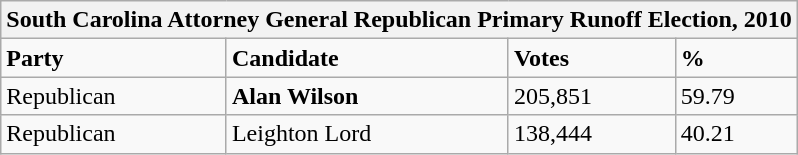<table class="wikitable">
<tr>
<th colspan="4">South Carolina Attorney General Republican Primary Runoff Election, 2010</th>
</tr>
<tr>
<td><strong>Party</strong></td>
<td><strong>Candidate</strong></td>
<td><strong>Votes</strong></td>
<td><strong>%</strong></td>
</tr>
<tr>
<td>Republican</td>
<td><strong>Alan Wilson</strong></td>
<td>205,851</td>
<td>59.79</td>
</tr>
<tr>
<td>Republican</td>
<td>Leighton Lord</td>
<td>138,444</td>
<td>40.21</td>
</tr>
</table>
